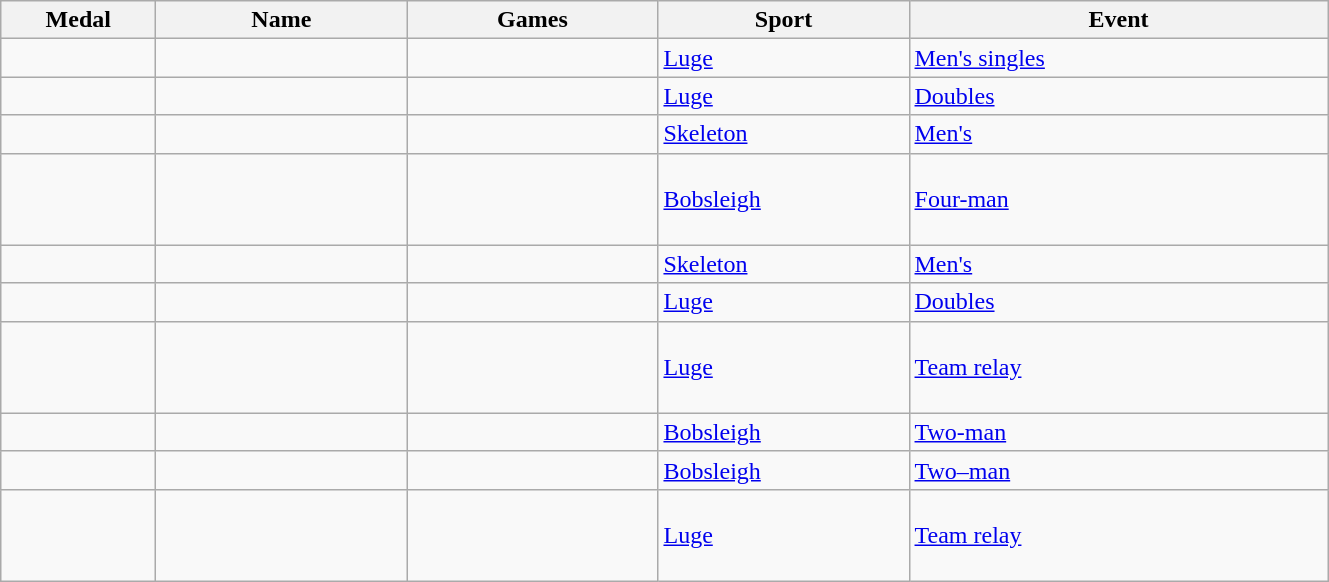<table class="wikitable sortable">
<tr>
<th style="width:6em">Medal</th>
<th style="width:10em">Name</th>
<th style="width:10em">Games</th>
<th style="width:10em">Sport</th>
<th style="width:17em">Event</th>
</tr>
<tr>
<td></td>
<td></td>
<td></td>
<td> <a href='#'>Luge</a></td>
<td><a href='#'>Men's singles</a></td>
</tr>
<tr>
<td></td>
<td><br></td>
<td></td>
<td> <a href='#'>Luge</a></td>
<td><a href='#'>Doubles</a></td>
</tr>
<tr>
<td></td>
<td></td>
<td></td>
<td> <a href='#'>Skeleton</a></td>
<td><a href='#'>Men's</a></td>
</tr>
<tr>
<td></td>
<td><br><br><br></td>
<td></td>
<td> <a href='#'>Bobsleigh</a></td>
<td><a href='#'>Four-man</a></td>
</tr>
<tr>
<td></td>
<td></td>
<td></td>
<td> <a href='#'>Skeleton</a></td>
<td><a href='#'>Men's</a></td>
</tr>
<tr>
<td></td>
<td><br></td>
<td></td>
<td> <a href='#'>Luge</a></td>
<td><a href='#'>Doubles</a></td>
</tr>
<tr>
<td></td>
<td><br><br><br></td>
<td></td>
<td> <a href='#'>Luge</a></td>
<td><a href='#'>Team relay</a></td>
</tr>
<tr>
<td></td>
<td><br></td>
<td></td>
<td> <a href='#'>Bobsleigh</a></td>
<td><a href='#'>Two-man</a></td>
</tr>
<tr>
<td></td>
<td><br></td>
<td></td>
<td> <a href='#'>Bobsleigh</a></td>
<td><a href='#'>Two–man</a></td>
</tr>
<tr>
<td></td>
<td><br><br><br></td>
<td></td>
<td> <a href='#'>Luge</a></td>
<td><a href='#'>Team relay</a></td>
</tr>
</table>
